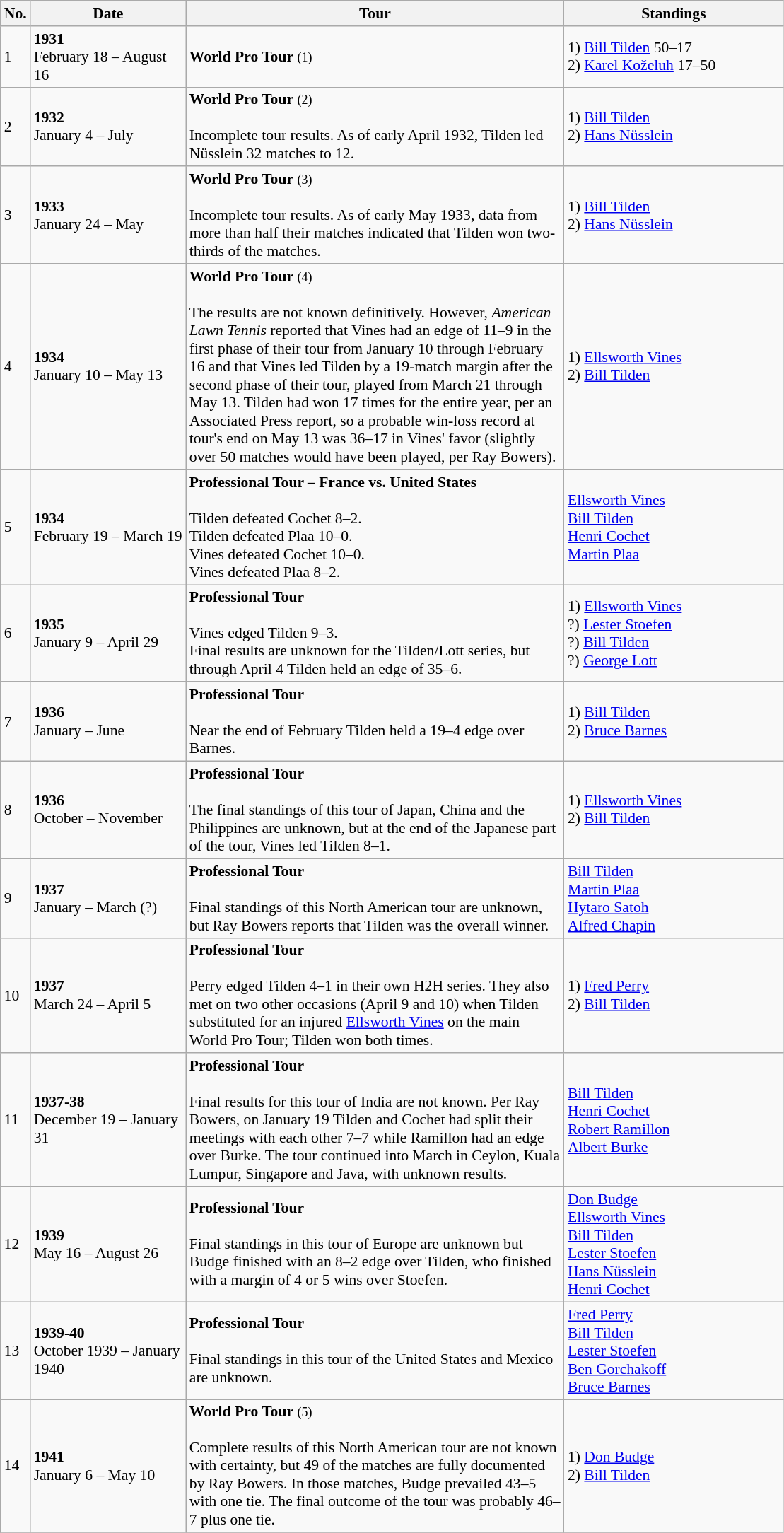<table class="wikitable mw-collapsible mw-collapsed" style="font-size:90%;">
<tr>
<th width=15>No.</th>
<th width=140>Date</th>
<th width=350>Tour</th>
<th width=200>Standings</th>
</tr>
<tr>
<td>1</td>
<td><strong>1931</strong> <br>February 18 – August 16</td>
<td><strong>World Pro Tour</strong> <small>(1)</small> <br></td>
<td>1)  <a href='#'>Bill Tilden</a> 50–17 <br> 2)  <a href='#'>Karel Koželuh</a> 17–50 <br></td>
</tr>
<tr>
<td>2</td>
<td><strong>1932</strong> <br>January 4 – July</td>
<td><strong>World Pro Tour</strong> <small>(2)</small> <br><br>Incomplete tour results. As of early April 1932, Tilden led Nüsslein 32 matches to 12.</td>
<td>1)  <a href='#'>Bill Tilden</a> <br> 2)  <a href='#'>Hans Nüsslein</a></td>
</tr>
<tr>
<td>3</td>
<td><strong>1933</strong> <br>January 24 – May</td>
<td><strong>World Pro Tour</strong> <small>(3)</small> <br><br>Incomplete tour results. As of early May 1933, data from more than half their matches indicated that Tilden won two-thirds of the matches.</td>
<td>1)  <a href='#'>Bill Tilden</a> <br> 2)  <a href='#'>Hans Nüsslein</a></td>
</tr>
<tr>
<td>4</td>
<td><strong>1934</strong> <br>January 10 – May 13</td>
<td><strong>World Pro Tour</strong> <small>(4)</small> <br><br>The results are not known definitively.  However, <em>American Lawn Tennis</em> reported that Vines had an edge of 11–9 in the first phase of their tour from January 10 through February 16 and that Vines led Tilden by a 19-match margin after the second phase of their tour, played from March 21 through May 13.  Tilden had won 17 times for the entire year, per an Associated Press report, so a probable win-loss record at tour's end on May 13 was 36–17 in Vines' favor (slightly over 50 matches would have been played, per Ray Bowers).</td>
<td>1)  <a href='#'>Ellsworth Vines</a> <br> 2)  <a href='#'>Bill Tilden</a></td>
</tr>
<tr>
<td>5</td>
<td><strong>1934</strong> <br>February 19 – March 19</td>
<td><strong>Professional Tour – France vs. United States</strong> <br><br>Tilden defeated Cochet 8–2. <br> 
Tilden defeated Plaa 10–0. <br> 
Vines defeated Cochet 10–0. <br> 
Vines defeated Plaa 8–2. <br></td>
<td> <a href='#'>Ellsworth Vines</a> <br>  <a href='#'>Bill Tilden</a> <br>  <a href='#'>Henri Cochet</a> <br>  <a href='#'>Martin Plaa</a></td>
</tr>
<tr>
<td>6</td>
<td><strong>1935</strong> <br>January 9 – April 29</td>
<td><strong>Professional Tour</strong> <br><br>Vines edged Tilden 9–3. <br>
Final results are unknown for the Tilden/Lott series, but through April 4 Tilden held an edge of 35–6.</td>
<td>1)  <a href='#'>Ellsworth Vines</a> <br>?)  <a href='#'>Lester Stoefen</a> <br>?)  <a href='#'>Bill Tilden</a> <br>?)  <a href='#'>George Lott</a></td>
</tr>
<tr>
<td>7</td>
<td><strong>1936</strong> <br>January – June</td>
<td><strong>Professional Tour</strong> <br><br>Near the end of February Tilden held a 19–4 edge over Barnes.</td>
<td>1)  <a href='#'>Bill Tilden</a> <br> 2)  <a href='#'>Bruce Barnes</a></td>
</tr>
<tr>
<td>8</td>
<td><strong>1936</strong> <br>October – November</td>
<td><strong>Professional Tour</strong> <br><br>The final standings of this tour of Japan, China and the Philippines are unknown, but at the end of the Japanese part of the tour, Vines led Tilden 8–1.</td>
<td>1)  <a href='#'>Ellsworth Vines</a> <br> 2)  <a href='#'>Bill Tilden</a></td>
</tr>
<tr>
<td>9</td>
<td><strong>1937</strong> <br>January – March (?)</td>
<td><strong>Professional Tour</strong> <br><br>Final standings of this North American tour are unknown, but Ray Bowers reports that Tilden was the overall winner.</td>
<td> <a href='#'>Bill Tilden</a> <br>  <a href='#'>Martin Plaa</a> <br>  <a href='#'>Hytaro Satoh</a> <br>  <a href='#'>Alfred Chapin</a></td>
</tr>
<tr>
<td>10</td>
<td><strong>1937</strong> <br>March 24 – April 5</td>
<td><strong>Professional Tour</strong> <br><br>Perry edged Tilden 4–1 in their own H2H series.  
They also met on two other occasions (April 9 and 10) when Tilden substituted for an injured <a href='#'>Ellsworth Vines</a> on the main World Pro Tour; Tilden won both times.</td>
<td>1)  <a href='#'>Fred Perry</a> <br> 2)  <a href='#'>Bill Tilden</a></td>
</tr>
<tr>
<td>11</td>
<td><strong>1937-38</strong> <br>December 19 – January 31</td>
<td><strong>Professional Tour</strong> <br><br>Final results for this tour of India are not known.  Per Ray Bowers, on January 19 Tilden and Cochet had split their meetings with each other 7–7 while Ramillon had an edge over Burke.  The tour continued into March in Ceylon, Kuala Lumpur, Singapore and Java, with unknown results.</td>
<td> <a href='#'>Bill Tilden</a> <br>  <a href='#'>Henri Cochet</a> <br>  <a href='#'>Robert Ramillon</a> <br>  <a href='#'>Albert Burke</a></td>
</tr>
<tr>
<td>12</td>
<td><strong>1939</strong> <br>May 16 – August 26</td>
<td><strong>Professional Tour</strong> <br><br>Final standings in this tour of Europe are unknown but Budge finished with an 8–2 edge over Tilden, who finished with a margin of 4 or 5 wins over Stoefen.</td>
<td> <a href='#'>Don Budge</a> <br>  <a href='#'>Ellsworth Vines</a> <br>  <a href='#'>Bill Tilden</a> <br>  <a href='#'>Lester Stoefen</a> <br>   <a href='#'>Hans Nüsslein</a> <br>  <a href='#'>Henri Cochet</a></td>
</tr>
<tr>
<td>13</td>
<td><strong>1939-40</strong> <br>October 1939 – January 1940</td>
<td><strong>Professional Tour</strong> <br><br>Final standings in this tour of the United States and Mexico are unknown.</td>
<td> <a href='#'>Fred Perry</a> <br>  <a href='#'>Bill Tilden</a> <br>  <a href='#'>Lester Stoefen</a> <br>  <a href='#'>Ben Gorchakoff</a> <br>  <a href='#'>Bruce Barnes</a></td>
</tr>
<tr>
<td>14</td>
<td><strong>1941</strong> <br>January 6 – May 10</td>
<td><strong>World Pro Tour</strong> <small>(5)</small> <br><br>Complete results of this North American tour are not known with certainty, but 49 of the matches are fully documented by Ray Bowers. In those matches, Budge prevailed 43–5 with one tie. The final outcome of the tour was probably 46–7 plus one tie.</td>
<td>1)  <a href='#'>Don Budge</a> <br> 2)  <a href='#'>Bill Tilden</a></td>
</tr>
<tr>
</tr>
</table>
